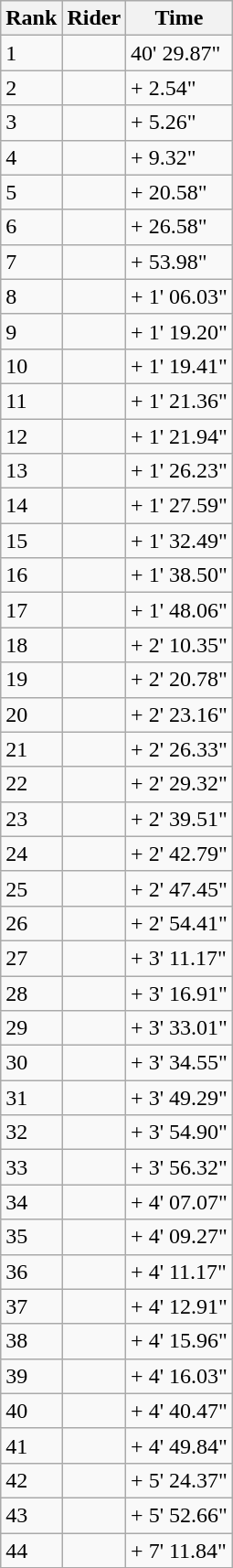<table class="wikitable">
<tr>
<th>Rank</th>
<th>Rider</th>
<th>Time</th>
</tr>
<tr>
<td>1</td>
<td></td>
<td>40' 29.87"</td>
</tr>
<tr>
<td>2</td>
<td></td>
<td>+ 2.54"</td>
</tr>
<tr>
<td>3</td>
<td></td>
<td>+ 5.26"</td>
</tr>
<tr>
<td>4</td>
<td></td>
<td>+ 9.32"</td>
</tr>
<tr>
<td>5</td>
<td></td>
<td>+ 20.58"</td>
</tr>
<tr>
<td>6</td>
<td></td>
<td>+ 26.58"</td>
</tr>
<tr>
<td>7</td>
<td></td>
<td>+ 53.98"</td>
</tr>
<tr>
<td>8</td>
<td></td>
<td>+ 1' 06.03"</td>
</tr>
<tr>
<td>9</td>
<td></td>
<td>+ 1' 19.20"</td>
</tr>
<tr>
<td>10</td>
<td></td>
<td>+ 1' 19.41"</td>
</tr>
<tr>
<td>11</td>
<td></td>
<td>+ 1' 21.36"</td>
</tr>
<tr>
<td>12</td>
<td></td>
<td>+ 1' 21.94"</td>
</tr>
<tr>
<td>13</td>
<td></td>
<td>+ 1' 26.23"</td>
</tr>
<tr>
<td>14</td>
<td></td>
<td>+ 1' 27.59"</td>
</tr>
<tr>
<td>15</td>
<td></td>
<td>+ 1' 32.49"</td>
</tr>
<tr>
<td>16</td>
<td></td>
<td>+ 1' 38.50"</td>
</tr>
<tr>
<td>17</td>
<td></td>
<td>+ 1' 48.06"</td>
</tr>
<tr>
<td>18</td>
<td></td>
<td>+ 2' 10.35"</td>
</tr>
<tr>
<td>19</td>
<td></td>
<td>+ 2' 20.78"</td>
</tr>
<tr>
<td>20</td>
<td></td>
<td>+ 2' 23.16"</td>
</tr>
<tr>
<td>21</td>
<td></td>
<td>+ 2' 26.33"</td>
</tr>
<tr>
<td>22</td>
<td></td>
<td>+ 2' 29.32"</td>
</tr>
<tr>
<td>23</td>
<td></td>
<td>+ 2' 39.51"</td>
</tr>
<tr>
<td>24</td>
<td></td>
<td>+ 2' 42.79"</td>
</tr>
<tr>
<td>25</td>
<td></td>
<td>+ 2' 47.45"</td>
</tr>
<tr>
<td>26</td>
<td></td>
<td>+ 2' 54.41"</td>
</tr>
<tr>
<td>27</td>
<td></td>
<td>+ 3' 11.17"</td>
</tr>
<tr>
<td>28</td>
<td></td>
<td>+ 3' 16.91"</td>
</tr>
<tr>
<td>29</td>
<td></td>
<td>+ 3' 33.01"</td>
</tr>
<tr>
<td>30</td>
<td></td>
<td>+ 3' 34.55"</td>
</tr>
<tr>
<td>31</td>
<td></td>
<td>+ 3' 49.29"</td>
</tr>
<tr>
<td>32</td>
<td></td>
<td>+ 3' 54.90"</td>
</tr>
<tr>
<td>33</td>
<td></td>
<td>+ 3' 56.32"</td>
</tr>
<tr>
<td>34</td>
<td></td>
<td>+ 4' 07.07"</td>
</tr>
<tr>
<td>35</td>
<td></td>
<td>+ 4' 09.27"</td>
</tr>
<tr>
<td>36</td>
<td></td>
<td>+ 4' 11.17"</td>
</tr>
<tr>
<td>37</td>
<td></td>
<td>+ 4' 12.91"</td>
</tr>
<tr>
<td>38</td>
<td></td>
<td>+ 4' 15.96"</td>
</tr>
<tr>
<td>39</td>
<td></td>
<td>+ 4' 16.03"</td>
</tr>
<tr>
<td>40</td>
<td></td>
<td>+ 4' 40.47"</td>
</tr>
<tr>
<td>41</td>
<td></td>
<td>+ 4' 49.84"</td>
</tr>
<tr>
<td>42</td>
<td></td>
<td>+ 5' 24.37"</td>
</tr>
<tr>
<td>43</td>
<td></td>
<td>+ 5' 52.66"</td>
</tr>
<tr>
<td>44</td>
<td></td>
<td>+ 7' 11.84"</td>
</tr>
</table>
